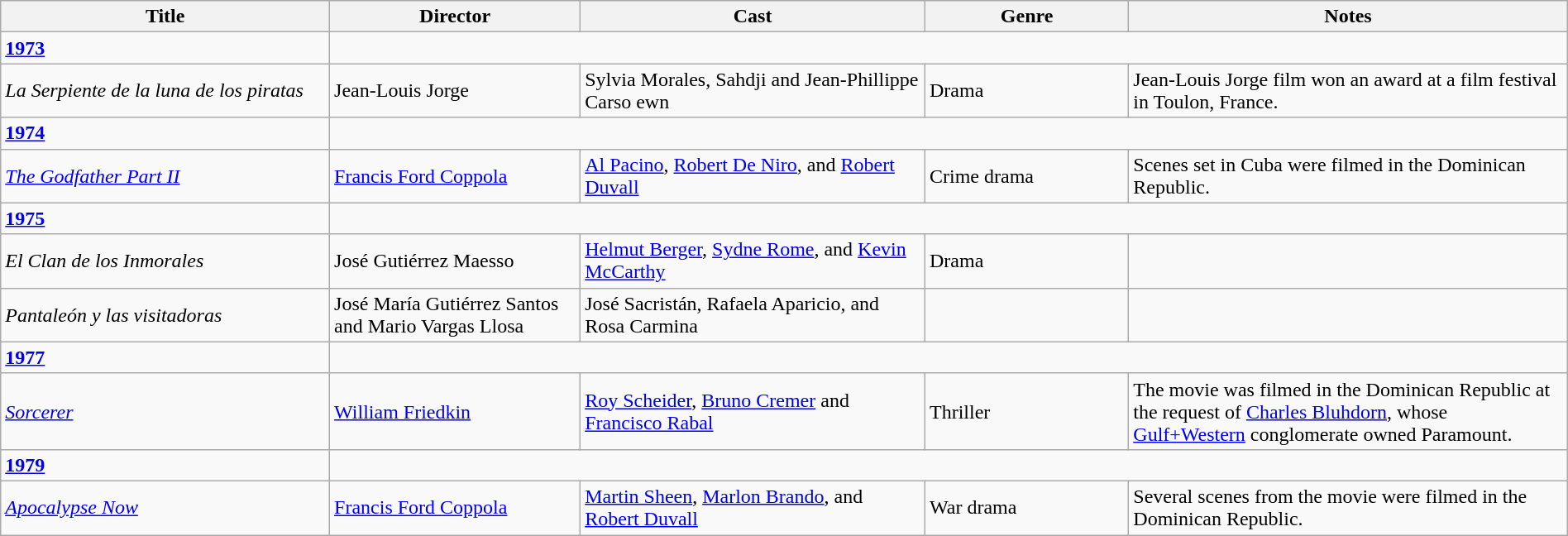<table class="wikitable" width= "100%">
<tr>
<th width=21%>Title</th>
<th width=16%>Director</th>
<th width=22%>Cast</th>
<th width=13%>Genre</th>
<th width=28%>Notes</th>
</tr>
<tr>
<td><strong><a href='#'>1973</a></strong></td>
</tr>
<tr>
<td><em>La Serpiente de la luna de los piratas</em></td>
<td>Jean-Louis Jorge</td>
<td>Sylvia Morales, Sahdji and Jean-Phillippe Carso ewn</td>
<td>Drama</td>
<td>Jean-Louis Jorge film won an award at a film festival in Toulon, France.</td>
</tr>
<tr>
<td><strong><a href='#'>1974</a></strong></td>
</tr>
<tr>
<td><em><a href='#'>The Godfather Part II</a></em></td>
<td><a href='#'>Francis Ford Coppola</a></td>
<td><a href='#'>Al Pacino</a>, <a href='#'>Robert De Niro</a>, and <a href='#'>Robert Duvall</a></td>
<td>Crime drama</td>
<td>Scenes set in Cuba were filmed in the Dominican Republic.</td>
</tr>
<tr>
<td><strong><a href='#'>1975</a></strong></td>
</tr>
<tr>
<td><em>El Clan de los Inmorales</em></td>
<td>José Gutiérrez Maesso</td>
<td><a href='#'>Helmut Berger</a>, <a href='#'>Sydne Rome</a>, and <a href='#'>Kevin McCarthy</a></td>
<td>Drama</td>
<td></td>
</tr>
<tr>
<td><em>Pantaleón y las visitadoras</em></td>
<td>José María Gutiérrez Santos and Mario Vargas Llosa</td>
<td>José Sacristán, Rafaela Aparicio, and Rosa Carmina</td>
<td></td>
<td></td>
</tr>
<tr>
<td><strong><a href='#'>1977</a></strong></td>
</tr>
<tr>
<td><em><a href='#'>Sorcerer</a></em></td>
<td><a href='#'>William Friedkin</a></td>
<td><a href='#'>Roy Scheider</a>, <a href='#'>Bruno Cremer</a> and <a href='#'>Francisco Rabal</a></td>
<td>Thriller</td>
<td>The movie was filmed in the Dominican Republic at the request of <a href='#'>Charles Bluhdorn</a>, whose <a href='#'>Gulf+Western</a> conglomerate owned Paramount.</td>
</tr>
<tr>
<td><strong><a href='#'>1979</a></strong></td>
</tr>
<tr>
<td><em><a href='#'>Apocalypse Now</a></em></td>
<td><a href='#'>Francis Ford Coppola</a></td>
<td><a href='#'>Martin Sheen</a>, <a href='#'>Marlon Brando</a>, and <a href='#'>Robert Duvall</a></td>
<td>War drama</td>
<td>Several scenes from the movie were filmed in the Dominican Republic.</td>
</tr>
</table>
